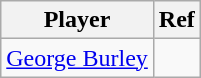<table class="wikitable" style="text-align:center">
<tr>
<th width=0%>Player</th>
<th width=0%>Ref</th>
</tr>
<tr>
<td> <a href='#'>George Burley</a></td>
<td></td>
</tr>
</table>
